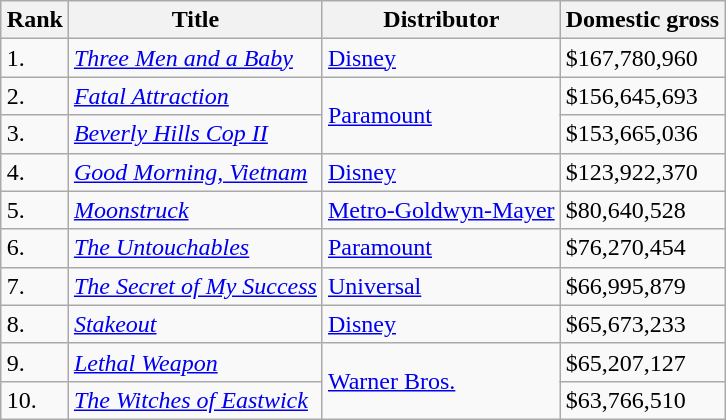<table class="wikitable sortable" style="margin:auto; margin:auto;">
<tr>
<th>Rank</th>
<th>Title</th>
<th>Distributor</th>
<th>Domestic gross</th>
</tr>
<tr>
<td>1.</td>
<td><em><a href='#'>Three Men and a Baby</a></em></td>
<td><a href='#'>Disney</a></td>
<td>$167,780,960</td>
</tr>
<tr>
<td>2.</td>
<td><em><a href='#'>Fatal Attraction</a></em></td>
<td rowspan="2"><a href='#'>Paramount</a></td>
<td>$156,645,693</td>
</tr>
<tr>
<td>3.</td>
<td><em><a href='#'>Beverly Hills Cop II</a></em></td>
<td>$153,665,036</td>
</tr>
<tr>
<td>4.</td>
<td><em><a href='#'>Good Morning, Vietnam</a></em></td>
<td><a href='#'>Disney</a></td>
<td>$123,922,370</td>
</tr>
<tr>
<td>5.</td>
<td><em><a href='#'>Moonstruck</a></em></td>
<td><a href='#'>Metro-Goldwyn-Mayer</a></td>
<td>$80,640,528</td>
</tr>
<tr>
<td>6.</td>
<td><em><a href='#'>The Untouchables</a></em></td>
<td><a href='#'>Paramount</a></td>
<td>$76,270,454</td>
</tr>
<tr>
<td>7.</td>
<td><em><a href='#'>The Secret of My Success</a></em></td>
<td><a href='#'>Universal</a></td>
<td>$66,995,879</td>
</tr>
<tr>
<td>8.</td>
<td><em><a href='#'>Stakeout</a></em></td>
<td><a href='#'>Disney</a></td>
<td>$65,673,233</td>
</tr>
<tr>
<td>9.</td>
<td><em><a href='#'>Lethal Weapon</a></em></td>
<td rowspan="2"><a href='#'>Warner Bros.</a></td>
<td>$65,207,127</td>
</tr>
<tr>
<td>10.</td>
<td><em><a href='#'>The Witches of Eastwick</a></em></td>
<td>$63,766,510</td>
</tr>
</table>
